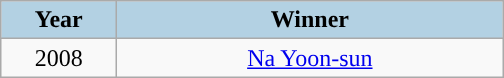<table class="wikitable" style="text-align: center">
<tr>
<th width="70" style="background:#b3d1e3;">Year</th>
<th width="250" style="background:#b3d1e3;">Winner</th>
</tr>
<tr>
<td>2008</td>
<td><a href='#'>Na Yoon-sun</a></td>
</tr>
</table>
